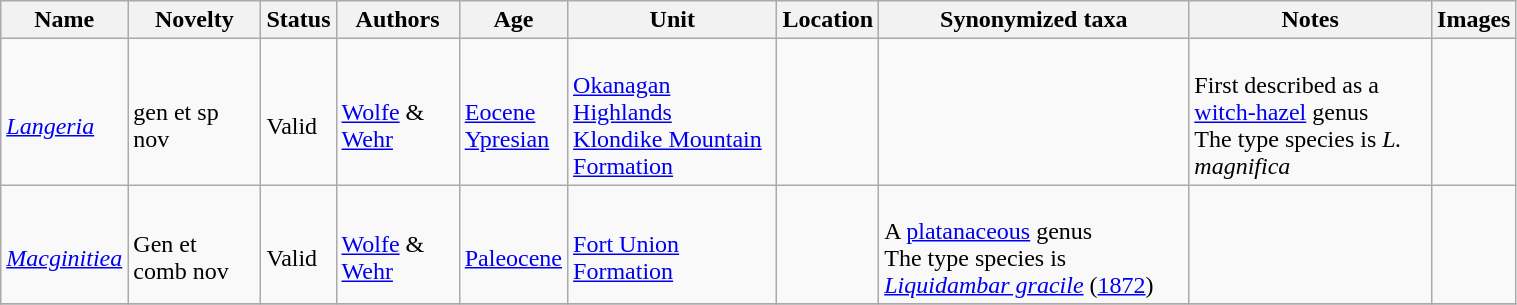<table class="wikitable sortable" align="center" width="80%">
<tr>
<th>Name</th>
<th>Novelty</th>
<th>Status</th>
<th>Authors</th>
<th>Age</th>
<th>Unit</th>
<th>Location</th>
<th>Synonymized taxa</th>
<th>Notes</th>
<th>Images</th>
</tr>
<tr>
<td><br><em><a href='#'>Langeria</a></em></td>
<td><br>gen et sp nov</td>
<td><br>Valid</td>
<td><br><a href='#'>Wolfe</a> & <a href='#'>Wehr</a></td>
<td><br><a href='#'>Eocene</a><br><a href='#'>Ypresian</a></td>
<td><br><a href='#'>Okanagan Highlands</a><br><a href='#'>Klondike Mountain Formation</a></td>
<td><br><br></td>
<td></td>
<td><br>First described as a <a href='#'>witch-hazel</a> genus<br> The type species is <em>L. magnifica</em></td>
<td><br></td>
</tr>
<tr>
<td><br><em><a href='#'>Macginitiea</a></em></td>
<td><br>Gen et comb nov</td>
<td><br>Valid</td>
<td><br><a href='#'>Wolfe</a> & <a href='#'>Wehr</a></td>
<td><br><a href='#'>Paleocene</a></td>
<td><br><a href='#'>Fort Union Formation</a></td>
<td><br><br></td>
<td><br>A <a href='#'>platanaceous</a> genus<br>The type species is <em><a href='#'>Liquidambar gracile</a></em> (<a href='#'>1872</a>)</td>
<td><br></td>
<td><br></td>
</tr>
<tr>
</tr>
</table>
